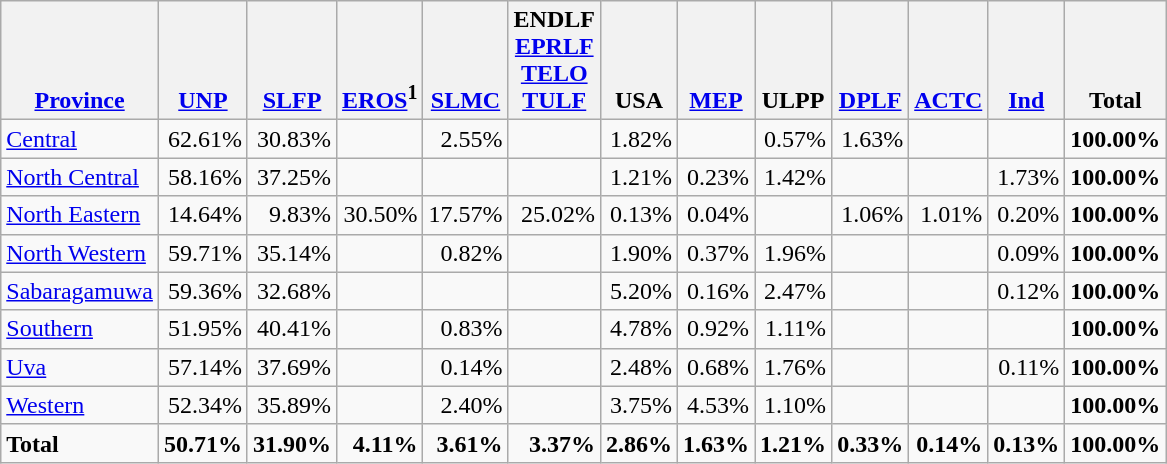<table class="wikitable sortable" border="1" style="text-align:right;">
<tr valign=bottom>
<th><a href='#'>Province</a><br></th>
<th><a href='#'>UNP</a><br></th>
<th><a href='#'>SLFP</a><br></th>
<th><a href='#'>EROS</a><sup>1</sup><br></th>
<th><a href='#'>SLMC</a><br></th>
<th>ENDLF<br><a href='#'>EPRLF</a><br><a href='#'>TELO</a><br><a href='#'>TULF</a><br></th>
<th>USA<br></th>
<th><a href='#'>MEP</a><br></th>
<th>ULPP<br></th>
<th><a href='#'>DPLF</a><br></th>
<th><a href='#'>ACTC</a><br></th>
<th><a href='#'>Ind</a><br></th>
<th>Total<br></th>
</tr>
<tr>
<td align=left><a href='#'>Central</a></td>
<td>62.61%</td>
<td>30.83%</td>
<td></td>
<td>2.55%</td>
<td></td>
<td>1.82%</td>
<td></td>
<td>0.57%</td>
<td>1.63%</td>
<td></td>
<td></td>
<td><strong>100.00%</strong></td>
</tr>
<tr>
<td align=left><a href='#'>North Central</a></td>
<td>58.16%</td>
<td>37.25%</td>
<td></td>
<td></td>
<td></td>
<td>1.21%</td>
<td>0.23%</td>
<td>1.42%</td>
<td></td>
<td></td>
<td>1.73%</td>
<td><strong>100.00%</strong></td>
</tr>
<tr>
<td align=left><a href='#'>North Eastern</a></td>
<td>14.64%</td>
<td>9.83%</td>
<td>30.50%</td>
<td>17.57%</td>
<td>25.02%</td>
<td>0.13%</td>
<td>0.04%</td>
<td></td>
<td>1.06%</td>
<td>1.01%</td>
<td>0.20%</td>
<td><strong>100.00%</strong></td>
</tr>
<tr>
<td align=left><a href='#'>North Western</a></td>
<td>59.71%</td>
<td>35.14%</td>
<td></td>
<td>0.82%</td>
<td></td>
<td>1.90%</td>
<td>0.37%</td>
<td>1.96%</td>
<td></td>
<td></td>
<td>0.09%</td>
<td><strong>100.00%</strong></td>
</tr>
<tr>
<td align=left><a href='#'>Sabaragamuwa</a></td>
<td>59.36%</td>
<td>32.68%</td>
<td></td>
<td></td>
<td></td>
<td>5.20%</td>
<td>0.16%</td>
<td>2.47%</td>
<td></td>
<td></td>
<td>0.12%</td>
<td><strong>100.00%</strong></td>
</tr>
<tr>
<td align=left><a href='#'>Southern</a></td>
<td>51.95%</td>
<td>40.41%</td>
<td></td>
<td>0.83%</td>
<td></td>
<td>4.78%</td>
<td>0.92%</td>
<td>1.11%</td>
<td></td>
<td></td>
<td></td>
<td><strong>100.00%</strong></td>
</tr>
<tr>
<td align=left><a href='#'>Uva</a></td>
<td>57.14%</td>
<td>37.69%</td>
<td></td>
<td>0.14%</td>
<td></td>
<td>2.48%</td>
<td>0.68%</td>
<td>1.76%</td>
<td></td>
<td></td>
<td>0.11%</td>
<td><strong>100.00%</strong></td>
</tr>
<tr>
<td align=left><a href='#'>Western</a></td>
<td>52.34%</td>
<td>35.89%</td>
<td></td>
<td>2.40%</td>
<td></td>
<td>3.75%</td>
<td>4.53%</td>
<td>1.10%</td>
<td></td>
<td></td>
<td></td>
<td><strong>100.00%</strong></td>
</tr>
<tr class="sortbottom">
<td align=left><strong>Total</strong></td>
<td><strong>50.71%</strong></td>
<td><strong>31.90%</strong></td>
<td><strong>4.11%</strong></td>
<td><strong>3.61%</strong></td>
<td><strong>3.37%</strong></td>
<td><strong>2.86%</strong></td>
<td><strong>1.63%</strong></td>
<td><strong>1.21%</strong></td>
<td><strong>0.33%</strong></td>
<td><strong>0.14%</strong></td>
<td><strong>0.13%</strong></td>
<td><strong>100.00%</strong></td>
</tr>
</table>
